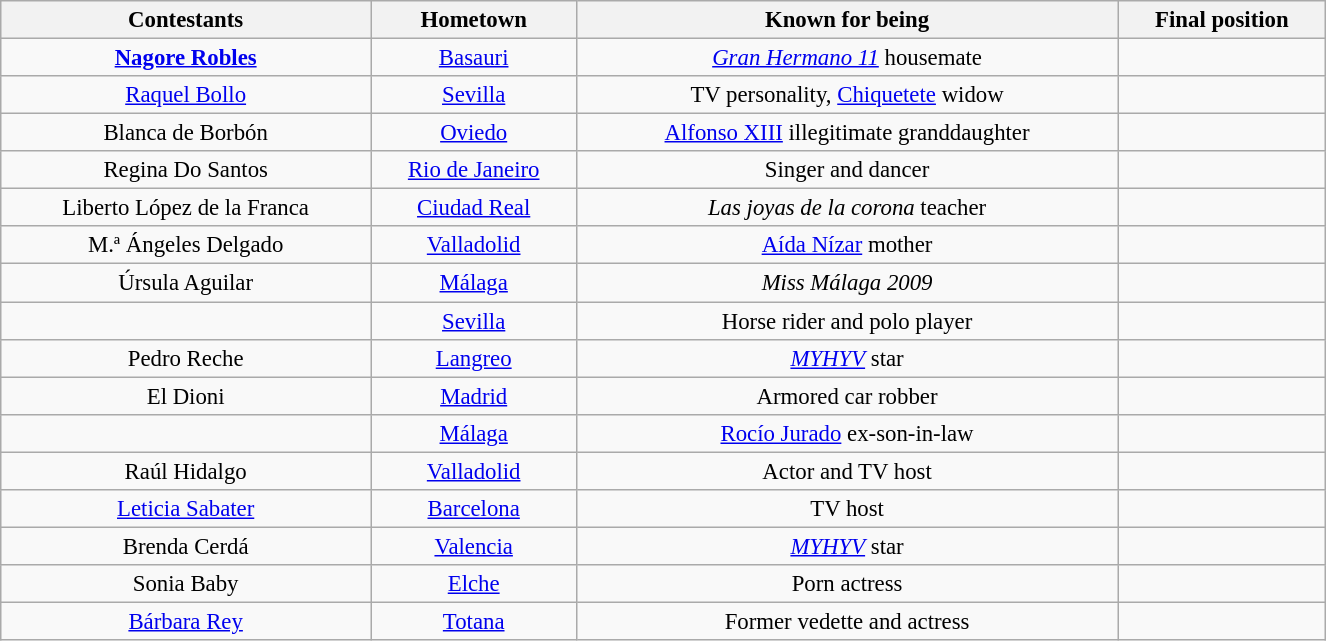<table class="wikitable" style="margin:auto; text-align:center; width:70%; font-size:95%;">
<tr>
<th>Contestants</th>
<th>Hometown</th>
<th>Known for being</th>
<th>Final position</th>
</tr>
<tr>
<td><strong><a href='#'>Nagore Robles</a></strong></td>
<td><a href='#'>Basauri</a></td>
<td><em><a href='#'>Gran Hermano 11</a></em> housemate</td>
<td></td>
</tr>
<tr>
<td><a href='#'>Raquel Bollo</a></td>
<td><a href='#'>Sevilla</a></td>
<td>TV personality, <a href='#'>Chiquetete</a> widow</td>
<td></td>
</tr>
<tr>
<td>Blanca de Borbón</td>
<td><a href='#'>Oviedo</a></td>
<td><a href='#'>Alfonso XIII</a> illegitimate granddaughter</td>
<td></td>
</tr>
<tr>
<td>Regina Do Santos</td>
<td><a href='#'>Rio de Janeiro</a></td>
<td>Singer and dancer</td>
<td></td>
</tr>
<tr>
<td>Liberto López de la Franca</td>
<td><a href='#'>Ciudad Real</a></td>
<td><em>Las joyas de la corona</em> teacher</td>
<td></td>
</tr>
<tr>
<td>M.ª Ángeles Delgado</td>
<td><a href='#'>Valladolid</a></td>
<td><a href='#'>Aída Nízar</a> mother</td>
<td></td>
</tr>
<tr>
<td>Úrsula Aguilar</td>
<td><a href='#'>Málaga</a></td>
<td><em>Miss Málaga 2009</em></td>
<td></td>
</tr>
<tr>
<td></td>
<td><a href='#'>Sevilla</a></td>
<td>Horse rider and polo player</td>
<td></td>
</tr>
<tr>
<td>Pedro Reche</td>
<td><a href='#'>Langreo</a></td>
<td><em><a href='#'>MYHYV</a></em> star</td>
<td></td>
</tr>
<tr>
<td>El Dioni</td>
<td><a href='#'>Madrid</a></td>
<td>Armored car robber</td>
<td></td>
</tr>
<tr>
<td></td>
<td><a href='#'>Málaga</a></td>
<td><a href='#'>Rocío Jurado</a> ex-son-in-law</td>
<td></td>
</tr>
<tr>
<td>Raúl Hidalgo</td>
<td><a href='#'>Valladolid</a></td>
<td>Actor and TV host</td>
<td></td>
</tr>
<tr>
<td><a href='#'>Leticia Sabater</a></td>
<td><a href='#'>Barcelona</a></td>
<td>TV host</td>
<td></td>
</tr>
<tr>
<td>Brenda Cerdá</td>
<td><a href='#'>Valencia</a></td>
<td><em><a href='#'>MYHYV</a></em> star</td>
<td></td>
</tr>
<tr>
<td>Sonia Baby</td>
<td><a href='#'>Elche</a></td>
<td>Porn actress</td>
<td></td>
</tr>
<tr>
<td><a href='#'>Bárbara Rey</a></td>
<td><a href='#'>Totana</a></td>
<td>Former vedette and actress</td>
<td></td>
</tr>
</table>
